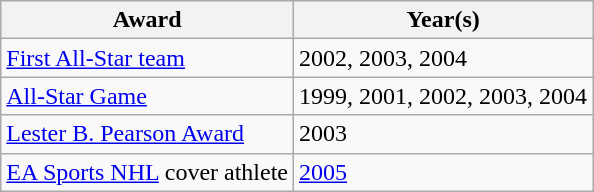<table class="wikitable">
<tr>
<th>Award</th>
<th>Year(s)</th>
</tr>
<tr>
<td><a href='#'>First All-Star team</a></td>
<td>2002, 2003, 2004</td>
</tr>
<tr>
<td><a href='#'>All-Star Game</a></td>
<td>1999, 2001, 2002, 2003, 2004</td>
</tr>
<tr>
<td><a href='#'>Lester B. Pearson Award</a></td>
<td>2003</td>
</tr>
<tr>
<td><a href='#'>EA Sports NHL</a> cover athlete</td>
<td><a href='#'>2005</a></td>
</tr>
</table>
